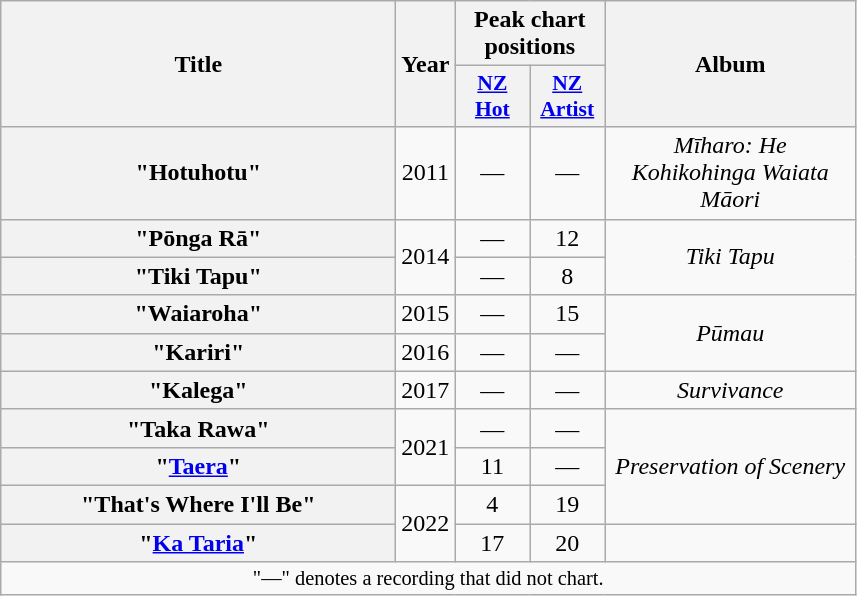<table class="wikitable plainrowheaders" style="text-align:center;">
<tr>
<th scope="col" rowspan="2" style="width:16em;">Title</th>
<th scope="col" rowspan="2" style="width:1em;">Year</th>
<th scope="col" colspan="2">Peak chart positions</th>
<th scope="col" rowspan="2" style="width:10em;">Album</th>
</tr>
<tr>
<th scope="col" style="width:3em;font-size:90%;"><a href='#'>NZ<br>Hot</a><br></th>
<th scope="col" style="width:3em;font-size:90%;"><a href='#'>NZ<br>Artist</a><br></th>
</tr>
<tr>
<th scope="row">"Hotuhotu"<br></th>
<td>2011</td>
<td>—</td>
<td>—</td>
<td><em>Mīharo: He Kohikohinga Waiata Māori</em></td>
</tr>
<tr>
<th scope="row">"Pōnga Rā"</th>
<td rowspan="2">2014</td>
<td>—</td>
<td>12</td>
<td rowspan="2"><em>Tiki Tapu</em></td>
</tr>
<tr>
<th scope="row">"Tiki Tapu"</th>
<td>—</td>
<td>8</td>
</tr>
<tr>
<th scope="row">"Waiaroha"<br></th>
<td>2015</td>
<td>—</td>
<td>15</td>
<td rowspan="2"><em>Pūmau</em></td>
</tr>
<tr>
<th scope="row">"Kariri"<br></th>
<td>2016</td>
<td>—</td>
<td>—</td>
</tr>
<tr>
<th scope="row">"Kalega"<br></th>
<td>2017</td>
<td>—</td>
<td>—</td>
<td><em>Survivance</em></td>
</tr>
<tr>
<th scope="row">"Taka Rawa"<br></th>
<td rowspan="2">2021</td>
<td>—</td>
<td>—</td>
<td rowspan="3"><em>Preservation of Scenery</em></td>
</tr>
<tr>
<th scope="row">"<a href='#'>Taera</a>"</th>
<td>11</td>
<td>—</td>
</tr>
<tr>
<th scope="row">"That's Where I'll Be"</th>
<td rowspan="2">2022</td>
<td>4</td>
<td>19</td>
</tr>
<tr>
<th scope="row">"<a href='#'>Ka Taria</a>"<br></th>
<td>17</td>
<td>20</td>
<td></td>
</tr>
<tr>
<td colspan="8" style="font-size:85%;">"—" denotes a recording that did not chart.</td>
</tr>
</table>
